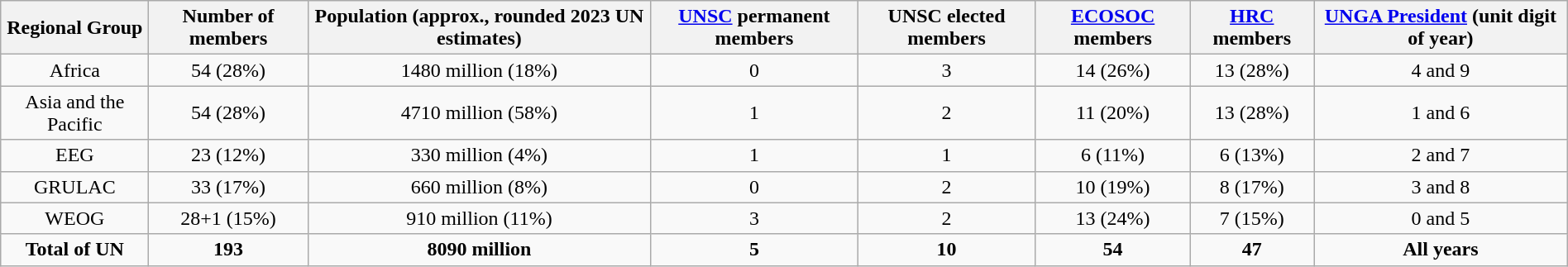<table class="wikitable sortable" style="text-align:center; width:100%;">
<tr>
<th>Regional Group</th>
<th>Number of members</th>
<th>Population (approx., rounded 2023 UN estimates)</th>
<th><a href='#'>UNSC</a> permanent members</th>
<th>UNSC elected members</th>
<th><a href='#'>ECOSOC</a> members</th>
<th><a href='#'>HRC</a> members</th>
<th><a href='#'>UNGA President</a> (unit digit of year)</th>
</tr>
<tr>
<td>Africa</td>
<td>54 (28%)</td>
<td>1480 million (18%)</td>
<td>0</td>
<td>3</td>
<td>14 (26%)</td>
<td>13 (28%)</td>
<td>4 and 9</td>
</tr>
<tr>
<td>Asia and the Pacific</td>
<td>54 (28%)</td>
<td>4710 million (58%)</td>
<td>1</td>
<td>2</td>
<td>11 (20%)</td>
<td>13 (28%)</td>
<td>1 and 6</td>
</tr>
<tr>
<td>EEG</td>
<td>23 (12%)</td>
<td>330 million (4%)</td>
<td>1</td>
<td>1</td>
<td>6 (11%)</td>
<td>6 (13%)</td>
<td>2 and 7</td>
</tr>
<tr>
<td>GRULAC</td>
<td>33 (17%)</td>
<td>660 million (8%)</td>
<td>0</td>
<td>2</td>
<td>10 (19%)</td>
<td>8 (17%)</td>
<td>3 and 8</td>
</tr>
<tr>
<td>WEOG</td>
<td>28+1 (15%)</td>
<td>910 million (11%)</td>
<td>3</td>
<td>2</td>
<td>13 (24%)</td>
<td>7 (15%)</td>
<td>0 and 5</td>
</tr>
<tr>
<td><strong>Total of UN</strong></td>
<td><strong>193</strong></td>
<td><strong>8090 million</strong></td>
<td><strong>5</strong></td>
<td><strong>10</strong></td>
<td><strong>54</strong></td>
<td><strong>47</strong></td>
<td><strong>All years</strong></td>
</tr>
</table>
